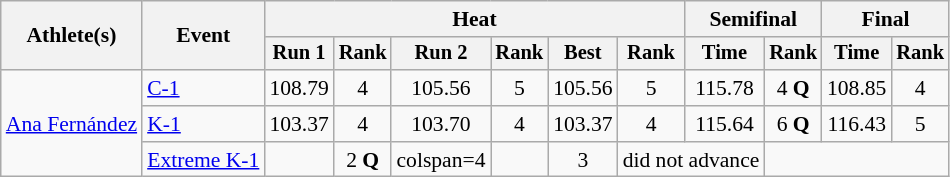<table class="wikitable" style="font-size:90%">
<tr>
<th rowspan=2>Athlete(s)</th>
<th rowspan=2>Event</th>
<th colspan="6">Heat</th>
<th colspan="2">Semifinal</th>
<th colspan="2">Final</th>
</tr>
<tr style="font-size:95%">
<th>Run 1</th>
<th>Rank</th>
<th>Run 2</th>
<th>Rank</th>
<th>Best</th>
<th>Rank</th>
<th>Time</th>
<th>Rank</th>
<th>Time</th>
<th>Rank</th>
</tr>
<tr align=center>
<td align=left rowspan="3"><a href='#'>Ana Fernández</a></td>
<td align=left><a href='#'>C-1</a></td>
<td>108.79</td>
<td>4</td>
<td>105.56</td>
<td>5</td>
<td>105.56</td>
<td>5</td>
<td>115.78</td>
<td>4 <strong>Q</strong></td>
<td>108.85</td>
<td>4</td>
</tr>
<tr align=center>
<td align=left><a href='#'>K-1</a></td>
<td>103.37</td>
<td>4</td>
<td>103.70</td>
<td>4</td>
<td>103.37</td>
<td>4</td>
<td>115.64</td>
<td>6 <strong>Q</strong></td>
<td>116.43</td>
<td>5</td>
</tr>
<tr align=center>
<td align=left><a href='#'>Extreme K-1</a></td>
<td></td>
<td>2 <strong>Q</strong></td>
<td>colspan=4 </td>
<td></td>
<td>3</td>
<td colspan=2>did not advance</td>
</tr>
</table>
